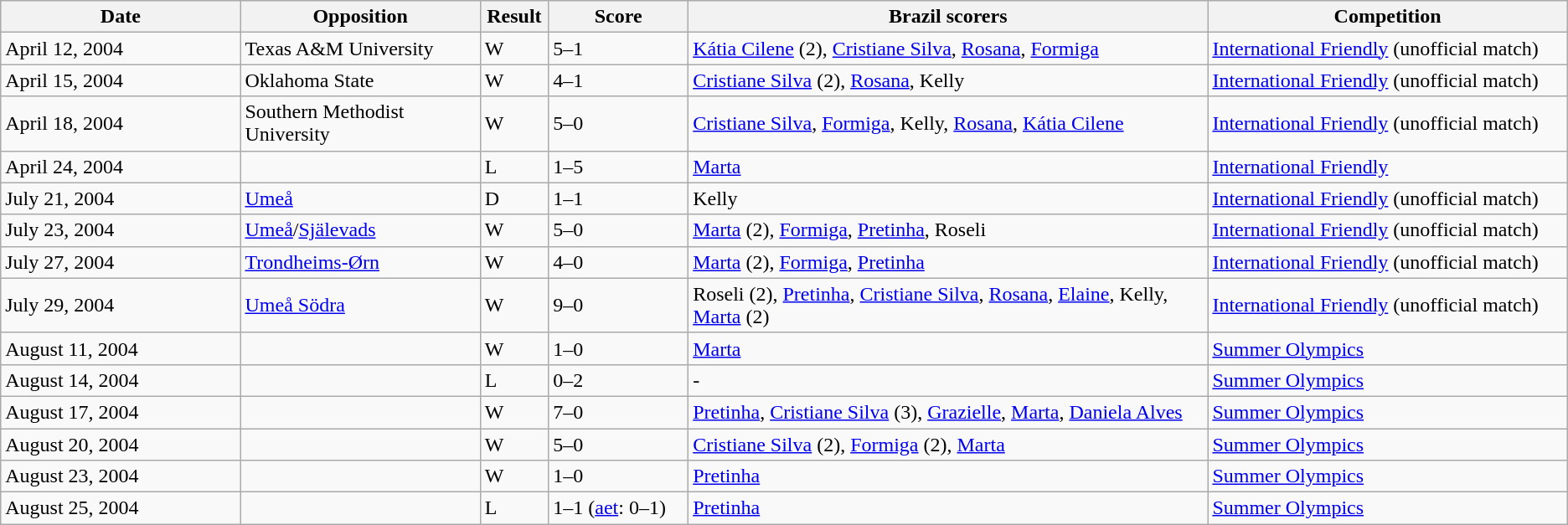<table class="wikitable" style="text-align: left;">
<tr>
<th width=12%>Date</th>
<th width=12%>Opposition</th>
<th width=1%>Result</th>
<th width=7%>Score</th>
<th width=26%>Brazil scorers</th>
<th width=18%>Competition</th>
</tr>
<tr>
<td>April 12, 2004</td>
<td> Texas A&M University</td>
<td>W</td>
<td>5–1</td>
<td><a href='#'>Kátia Cilene</a> (2), <a href='#'>Cristiane Silva</a>, <a href='#'>Rosana</a>, <a href='#'>Formiga</a></td>
<td><a href='#'>International Friendly</a> (unofficial match)</td>
</tr>
<tr>
<td>April 15, 2004</td>
<td> Oklahoma State</td>
<td>W</td>
<td>4–1</td>
<td><a href='#'>Cristiane Silva</a> (2), <a href='#'>Rosana</a>, Kelly</td>
<td><a href='#'>International Friendly</a> (unofficial match)</td>
</tr>
<tr>
<td>April 18, 2004</td>
<td> Southern Methodist University</td>
<td>W</td>
<td>5–0</td>
<td><a href='#'>Cristiane Silva</a>, <a href='#'>Formiga</a>, Kelly, <a href='#'>Rosana</a>, <a href='#'>Kátia Cilene</a></td>
<td><a href='#'>International Friendly</a> (unofficial match)</td>
</tr>
<tr>
<td>April 24, 2004</td>
<td></td>
<td>L</td>
<td>1–5</td>
<td><a href='#'>Marta</a></td>
<td><a href='#'>International Friendly</a></td>
</tr>
<tr>
<td>July 21, 2004</td>
<td> <a href='#'>Umeå</a></td>
<td>D</td>
<td>1–1</td>
<td>Kelly</td>
<td><a href='#'>International Friendly</a> (unofficial match)</td>
</tr>
<tr>
<td>July 23, 2004</td>
<td> <a href='#'>Umeå</a>/<a href='#'>Själevads</a></td>
<td>W</td>
<td>5–0</td>
<td><a href='#'>Marta</a> (2), <a href='#'>Formiga</a>, <a href='#'>Pretinha</a>, Roseli</td>
<td><a href='#'>International Friendly</a> (unofficial match)</td>
</tr>
<tr>
<td>July 27, 2004</td>
<td> <a href='#'>Trondheims-Ørn</a></td>
<td>W</td>
<td>4–0</td>
<td><a href='#'>Marta</a> (2), <a href='#'>Formiga</a>, <a href='#'>Pretinha</a></td>
<td><a href='#'>International Friendly</a> (unofficial match)</td>
</tr>
<tr>
<td>July 29, 2004</td>
<td> <a href='#'>Umeå Södra</a></td>
<td>W</td>
<td>9–0</td>
<td>Roseli (2), <a href='#'>Pretinha</a>, <a href='#'>Cristiane Silva</a>, <a href='#'>Rosana</a>, <a href='#'>Elaine</a>, Kelly, <a href='#'>Marta</a> (2)</td>
<td><a href='#'>International Friendly</a> (unofficial match)</td>
</tr>
<tr>
<td>August 11, 2004</td>
<td></td>
<td>W</td>
<td>1–0</td>
<td><a href='#'>Marta</a></td>
<td><a href='#'>Summer Olympics</a></td>
</tr>
<tr>
<td>August 14, 2004</td>
<td></td>
<td>L</td>
<td>0–2</td>
<td>-</td>
<td><a href='#'>Summer Olympics</a></td>
</tr>
<tr>
<td>August 17, 2004</td>
<td></td>
<td>W</td>
<td>7–0</td>
<td><a href='#'>Pretinha</a>, <a href='#'>Cristiane Silva</a> (3), <a href='#'>Grazielle</a>, <a href='#'>Marta</a>, <a href='#'>Daniela Alves</a></td>
<td><a href='#'>Summer Olympics</a></td>
</tr>
<tr>
<td>August 20, 2004</td>
<td></td>
<td>W</td>
<td>5–0</td>
<td><a href='#'>Cristiane Silva</a> (2), <a href='#'>Formiga</a> (2), <a href='#'>Marta</a></td>
<td><a href='#'>Summer Olympics</a></td>
</tr>
<tr>
<td>August 23, 2004</td>
<td></td>
<td>W</td>
<td>1–0</td>
<td><a href='#'>Pretinha</a></td>
<td><a href='#'>Summer Olympics</a></td>
</tr>
<tr>
<td>August 25, 2004</td>
<td></td>
<td>L</td>
<td>1–1 (<a href='#'>aet</a>: 0–1)</td>
<td><a href='#'>Pretinha</a></td>
<td><a href='#'>Summer Olympics</a></td>
</tr>
</table>
